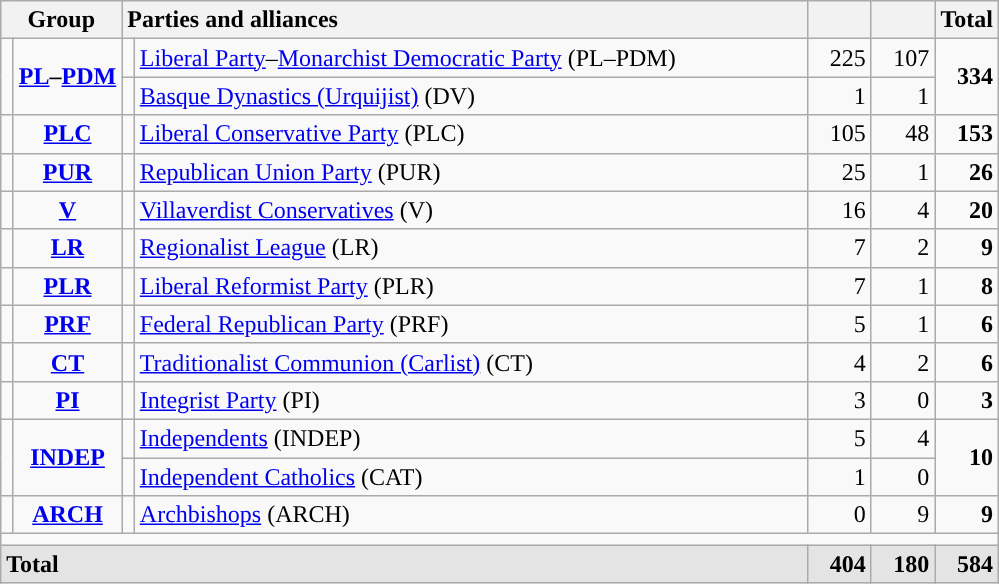<table class="wikitable" style="text-align:right;">
<tr>
<th colspan="2" width="65">Group</th>
<th style="text-align:left;" colspan="2" width="450">Parties and alliances</th>
<th width="35"></th>
<th width="35"></th>
<th width="35">Total</th>
</tr>
<tr>
<td rowspan="2" width="1"></td>
<td rowspan="2" align="center"><strong><a href='#'>PL</a>–<a href='#'>PDM</a></strong></td>
<td width="1" style="color:inherit;background:"></td>
<td align="left"><a href='#'>Liberal Party</a>–<a href='#'>Monarchist Democratic Party</a> (PL–PDM)</td>
<td>225</td>
<td>107</td>
<td rowspan="2"><strong>334</strong></td>
</tr>
<tr>
<td style="color:inherit;background:"></td>
<td align="left"><a href='#'>Basque Dynastics (Urquijist)</a> (DV)</td>
<td>1</td>
<td>1</td>
</tr>
<tr>
<td style="color:inherit;background:"></td>
<td align="center"><strong><a href='#'>PLC</a></strong></td>
<td style="color:inherit;background:"></td>
<td align="left"><a href='#'>Liberal Conservative Party</a> (PLC)</td>
<td>105</td>
<td>48</td>
<td><strong>153</strong></td>
</tr>
<tr>
<td style="color:inherit;background:"></td>
<td align="center"><strong><a href='#'>PUR</a></strong></td>
<td style="color:inherit;background:"></td>
<td align="left"><a href='#'>Republican Union Party</a> (PUR)</td>
<td>25</td>
<td>1</td>
<td><strong>26</strong></td>
</tr>
<tr>
<td style="color:inherit;background:"></td>
<td align="center"><strong><a href='#'>V</a></strong></td>
<td style="color:inherit;background:"></td>
<td align="left"><a href='#'>Villaverdist Conservatives</a> (V)</td>
<td>16</td>
<td>4</td>
<td><strong>20</strong></td>
</tr>
<tr>
<td style="color:inherit;background:"></td>
<td align="center"><strong><a href='#'>LR</a></strong></td>
<td style="color:inherit;background:"></td>
<td align="left"><a href='#'>Regionalist League</a> (LR)</td>
<td>7</td>
<td>2</td>
<td><strong>9</strong></td>
</tr>
<tr>
<td style="color:inherit;background:"></td>
<td align="center"><strong><a href='#'>PLR</a></strong></td>
<td style="color:inherit;background:"></td>
<td align="left"><a href='#'>Liberal Reformist Party</a> (PLR)</td>
<td>7</td>
<td>1</td>
<td><strong>8</strong></td>
</tr>
<tr>
<td style="color:inherit;background:"></td>
<td align="center"><strong><a href='#'>PRF</a></strong></td>
<td style="color:inherit;background:"></td>
<td align="left"><a href='#'>Federal Republican Party</a> (PRF)</td>
<td>5</td>
<td>1</td>
<td><strong>6</strong></td>
</tr>
<tr>
<td style="color:inherit;background:"></td>
<td align="center"><strong><a href='#'>CT</a></strong></td>
<td style="color:inherit;background:"></td>
<td align="left"><a href='#'>Traditionalist Communion (Carlist)</a> (CT)</td>
<td>4</td>
<td>2</td>
<td><strong>6</strong></td>
</tr>
<tr>
<td style="color:inherit;background:"></td>
<td align="center"><strong><a href='#'>PI</a></strong></td>
<td style="color:inherit;background:"></td>
<td align="left"><a href='#'>Integrist Party</a> (PI)</td>
<td>3</td>
<td>0</td>
<td><strong>3</strong></td>
</tr>
<tr>
<td rowspan="2" style="color:inherit;background:"></td>
<td rowspan="2" align="center"><strong><a href='#'>INDEP</a></strong></td>
<td style="color:inherit;background:"></td>
<td align="left"><a href='#'>Independents</a> (INDEP)</td>
<td>5</td>
<td>4</td>
<td rowspan="2"><strong>10</strong></td>
</tr>
<tr>
<td style="color:inherit;background:"></td>
<td align="left"><a href='#'>Independent Catholics</a> (CAT)</td>
<td>1</td>
<td>0</td>
</tr>
<tr>
<td style="color:inherit;background:"></td>
<td align="center"><strong><a href='#'>ARCH</a></strong></td>
<td style="color:inherit;background:"></td>
<td align="left"><a href='#'>Archbishops</a> (ARCH)</td>
<td>0</td>
<td>9</td>
<td><strong>9</strong></td>
</tr>
<tr>
<td colspan="7"></td>
</tr>
<tr style="background:#E4E4E4; font-weight:bold;">
<td align="left" colspan="4">Total</td>
<td>404</td>
<td>180</td>
<td>584</td>
</tr>
</table>
